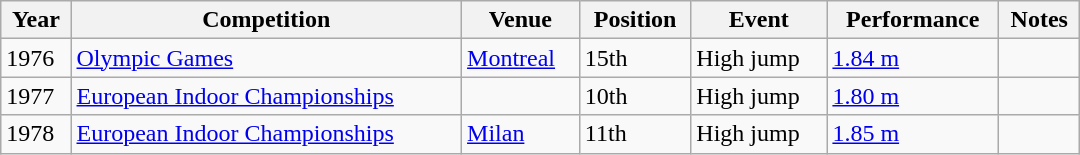<table class="wikitable" width=57%; text-align:center;">
<tr>
<th>Year</th>
<th>Competition</th>
<th>Venue</th>
<th>Position</th>
<th>Event</th>
<th>Performance</th>
<th>Notes</th>
</tr>
<tr>
<td>1976</td>
<td align=left><a href='#'>Olympic Games</a></td>
<td align=left> <a href='#'>Montreal</a></td>
<td>15th</td>
<td>High jump</td>
<td><a href='#'>1.84 m</a></td>
<td></td>
</tr>
<tr>
<td>1977</td>
<td align=left><a href='#'>European Indoor Championships</a></td>
<td align=left></td>
<td>10th</td>
<td>High jump</td>
<td><a href='#'>1.80 m</a></td>
<td></td>
</tr>
<tr>
<td>1978</td>
<td align=left><a href='#'>European Indoor Championships</a></td>
<td align=left> <a href='#'>Milan</a></td>
<td>11th</td>
<td>High jump</td>
<td><a href='#'>1.85 m</a></td>
<td></td>
</tr>
</table>
